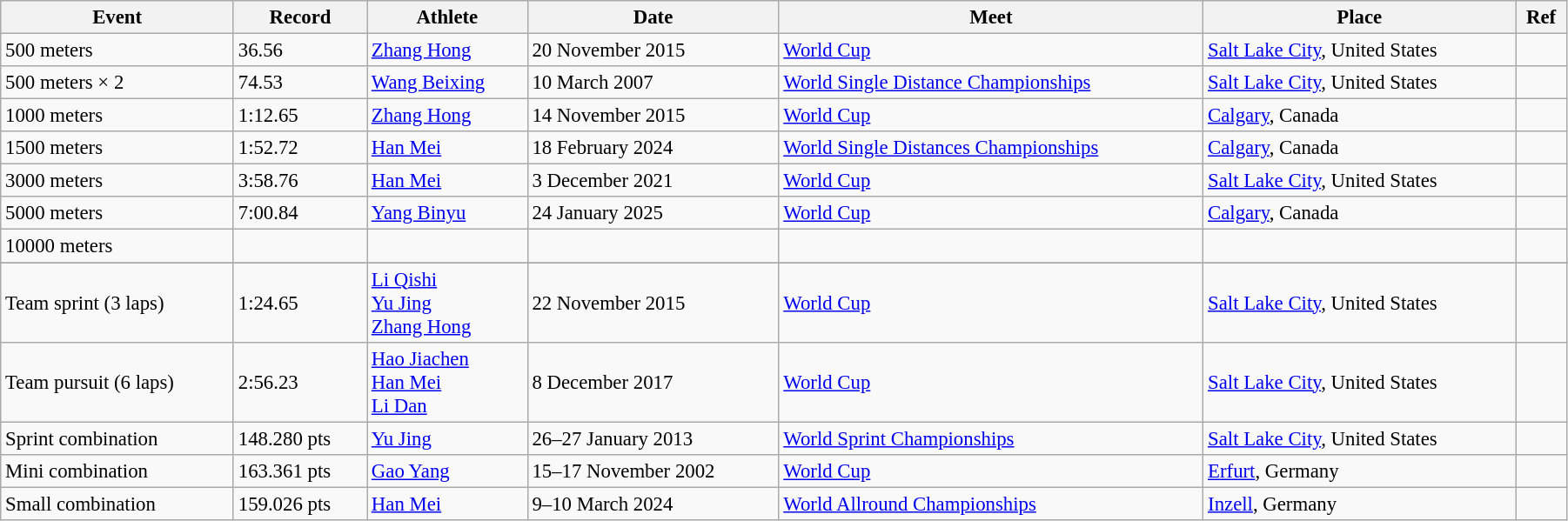<table class="wikitable" style="font-size:95%; width: 95%;">
<tr>
<th>Event</th>
<th>Record</th>
<th>Athlete</th>
<th>Date</th>
<th>Meet</th>
<th>Place</th>
<th>Ref</th>
</tr>
<tr>
<td>500 meters</td>
<td>36.56</td>
<td><a href='#'>Zhang Hong</a></td>
<td>20 November 2015</td>
<td><a href='#'>World Cup</a></td>
<td><a href='#'>Salt Lake City</a>, United States</td>
<td></td>
</tr>
<tr>
<td>500 meters × 2</td>
<td>74.53</td>
<td><a href='#'>Wang Beixing</a></td>
<td>10 March 2007</td>
<td><a href='#'>World Single Distance Championships</a></td>
<td><a href='#'>Salt Lake City</a>, United States</td>
<td></td>
</tr>
<tr>
<td>1000 meters</td>
<td>1:12.65</td>
<td><a href='#'>Zhang Hong</a></td>
<td>14 November 2015</td>
<td><a href='#'>World Cup</a></td>
<td><a href='#'>Calgary</a>, Canada</td>
<td></td>
</tr>
<tr>
<td>1500 meters</td>
<td>1:52.72</td>
<td><a href='#'>Han Mei</a></td>
<td>18 February 2024</td>
<td><a href='#'>World Single Distances Championships</a></td>
<td><a href='#'>Calgary</a>, Canada</td>
<td></td>
</tr>
<tr>
<td>3000 meters</td>
<td>3:58.76</td>
<td><a href='#'>Han Mei</a></td>
<td>3 December 2021</td>
<td><a href='#'>World Cup</a></td>
<td><a href='#'>Salt Lake City</a>, United States</td>
<td></td>
</tr>
<tr>
<td>5000 meters</td>
<td>7:00.84</td>
<td><a href='#'>Yang Binyu</a></td>
<td>24 January 2025</td>
<td><a href='#'>World Cup</a></td>
<td><a href='#'>Calgary</a>, Canada</td>
<td></td>
</tr>
<tr>
<td>10000 meters</td>
<td></td>
<td></td>
<td></td>
<td></td>
<td></td>
<td></td>
</tr>
<tr>
</tr>
<tr>
<td>Team sprint (3 laps)</td>
<td>1:24.65</td>
<td><a href='#'>Li Qishi</a><br><a href='#'>Yu Jing</a><br><a href='#'>Zhang Hong</a></td>
<td>22 November 2015</td>
<td><a href='#'>World Cup</a></td>
<td><a href='#'>Salt Lake City</a>, United States</td>
<td></td>
</tr>
<tr>
<td>Team pursuit (6 laps)</td>
<td>2:56.23</td>
<td><a href='#'>Hao Jiachen</a><br><a href='#'>Han Mei</a><br><a href='#'>Li Dan</a></td>
<td>8 December 2017</td>
<td><a href='#'>World Cup</a></td>
<td><a href='#'>Salt Lake City</a>, United States</td>
<td></td>
</tr>
<tr>
<td>Sprint combination</td>
<td>148.280 pts</td>
<td><a href='#'>Yu Jing</a></td>
<td>26–27 January 2013</td>
<td><a href='#'>World Sprint Championships</a></td>
<td><a href='#'>Salt Lake City</a>, United States</td>
<td></td>
</tr>
<tr>
<td>Mini combination</td>
<td>163.361 pts</td>
<td><a href='#'>Gao Yang</a></td>
<td>15–17 November 2002</td>
<td><a href='#'>World Cup</a></td>
<td><a href='#'>Erfurt</a>, Germany</td>
<td></td>
</tr>
<tr>
<td>Small combination</td>
<td>159.026 pts</td>
<td><a href='#'>Han Mei</a></td>
<td>9–10 March 2024</td>
<td><a href='#'>World Allround Championships</a></td>
<td><a href='#'>Inzell</a>, Germany</td>
<td></td>
</tr>
</table>
